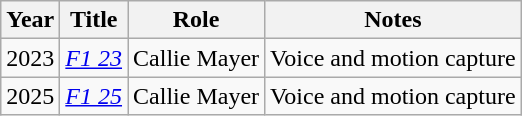<table class="wikitable sortable">
<tr align="center">
<th>Year</th>
<th>Title</th>
<th>Role</th>
<th>Notes</th>
</tr>
<tr>
<td>2023</td>
<td><em><a href='#'>F1 23</a></em></td>
<td>Callie Mayer</td>
<td>Voice and motion capture</td>
</tr>
<tr>
<td>2025</td>
<td><em><a href='#'>F1 25</a></em></td>
<td>Callie Mayer</td>
<td>Voice and motion capture</td>
</tr>
</table>
